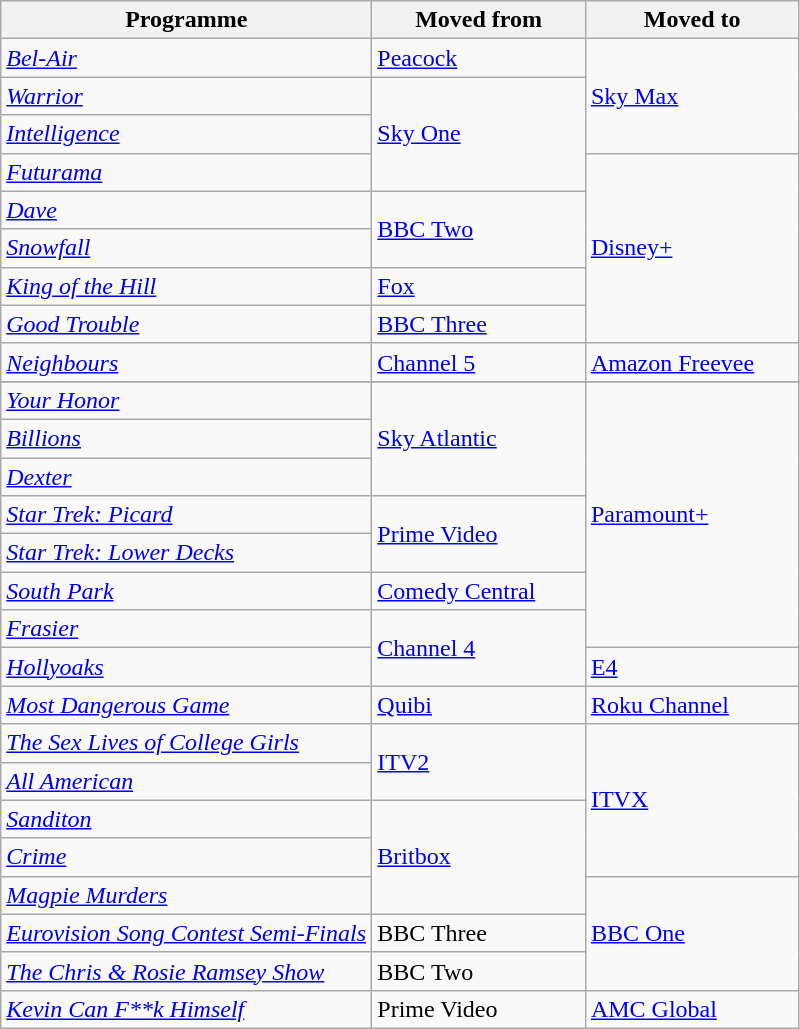<table class="wikitable">
<tr>
<th width=240>Programme</th>
<th width=135>Moved from</th>
<th width=135>Moved to</th>
</tr>
<tr>
<td><em><a href='#'>Bel-Air</a></em></td>
<td><a href='#'>Peacock</a></td>
<td rowspan="3"><a href='#'>Sky Max</a></td>
</tr>
<tr>
<td><em><a href='#'>Warrior</a></em></td>
<td rowspan="3"><a href='#'>Sky One</a></td>
</tr>
<tr>
<td><em><a href='#'>Intelligence</a></em></td>
</tr>
<tr>
<td><em><a href='#'>Futurama</a></em></td>
<td rowspan="5"><a href='#'>Disney+</a></td>
</tr>
<tr>
<td><em><a href='#'>Dave</a></em></td>
<td rowspan="2"><a href='#'>BBC Two</a></td>
</tr>
<tr>
<td><em><a href='#'>Snowfall</a></em></td>
</tr>
<tr>
<td><em><a href='#'>King of the Hill</a></em></td>
<td><a href='#'>Fox</a></td>
</tr>
<tr>
<td><em><a href='#'>Good Trouble</a></em></td>
<td><a href='#'>BBC Three</a></td>
</tr>
<tr>
<td><em><a href='#'>Neighbours</a></em></td>
<td><a href='#'>Channel 5</a></td>
<td><a href='#'>Amazon Freevee</a></td>
</tr>
<tr>
</tr>
<tr>
<td><em><a href='#'>Your Honor</a></em></td>
<td rowspan="3"><a href='#'>Sky Atlantic</a></td>
<td rowspan="7"><a href='#'>Paramount+</a></td>
</tr>
<tr>
<td><em><a href='#'>Billions</a></em></td>
</tr>
<tr>
<td><em><a href='#'>Dexter</a></em></td>
</tr>
<tr>
<td><em><a href='#'>Star Trek: Picard</a></em></td>
<td rowspan="2"><a href='#'>Prime Video</a></td>
</tr>
<tr>
<td><em><a href='#'>Star Trek: Lower Decks</a></em></td>
</tr>
<tr>
<td><em><a href='#'>South Park</a></em></td>
<td><a href='#'>Comedy Central</a></td>
</tr>
<tr>
<td><em><a href='#'>Frasier</a></em></td>
<td rowspan="2"><a href='#'>Channel 4</a></td>
</tr>
<tr>
<td><em><a href='#'>Hollyoaks</a></em></td>
<td><a href='#'>E4</a></td>
</tr>
<tr>
<td><em><a href='#'>Most Dangerous Game</a></em></td>
<td><a href='#'>Quibi</a></td>
<td><a href='#'>Roku Channel</a></td>
</tr>
<tr>
<td><em><a href='#'>The Sex Lives of College Girls</a></em></td>
<td rowspan="2"><a href='#'>ITV2</a></td>
<td rowspan="4"><a href='#'>ITVX</a></td>
</tr>
<tr>
<td><em><a href='#'>All American</a></em></td>
</tr>
<tr>
<td><em><a href='#'>Sanditon</a></em></td>
<td rowspan="3"><a href='#'>Britbox</a></td>
</tr>
<tr>
<td><em><a href='#'>Crime</a></em></td>
</tr>
<tr>
<td><em><a href='#'>Magpie Murders</a></em></td>
<td rowspan="3"><a href='#'>BBC One</a></td>
</tr>
<tr>
<td><em><a href='#'>Eurovision Song Contest Semi-Finals</a></em></td>
<td>BBC Three</td>
</tr>
<tr>
<td><em><a href='#'>The Chris & Rosie Ramsey Show</a></em></td>
<td>BBC Two</td>
</tr>
<tr>
<td><em><a href='#'>Kevin Can F**k Himself</a></em></td>
<td>Prime Video</td>
<td><a href='#'>AMC Global</a></td>
</tr>
</table>
